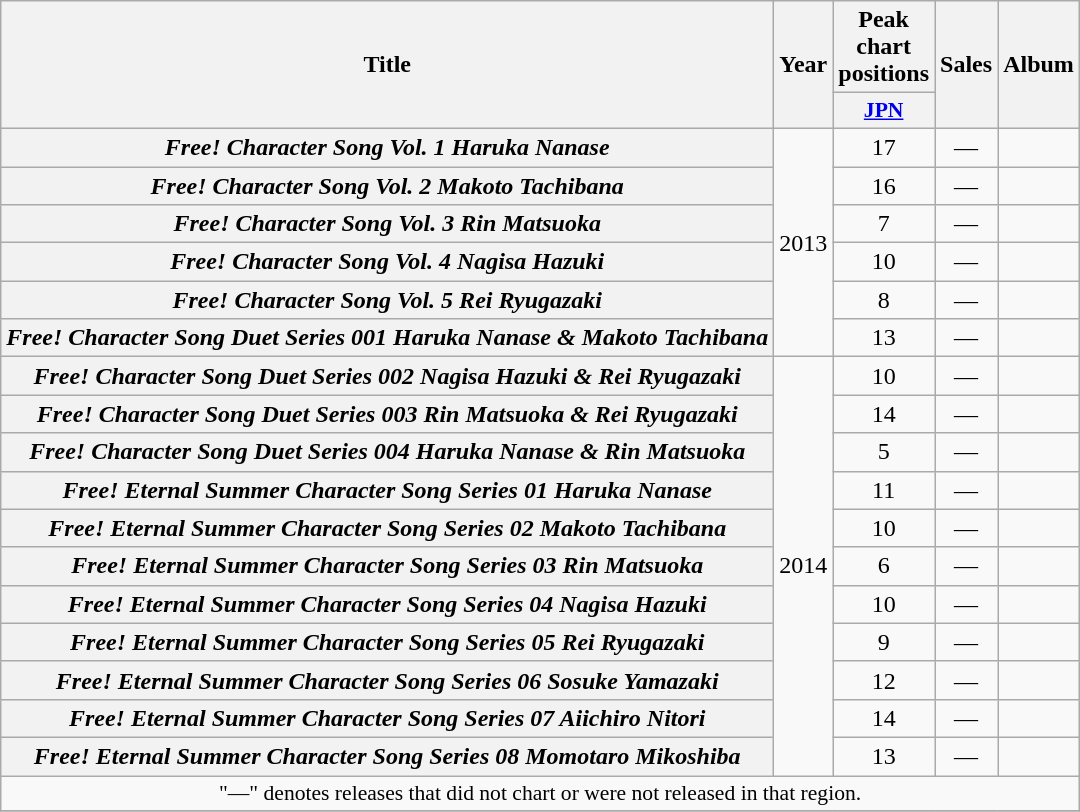<table class="wikitable plainrowheaders" style="text-align:center;">
<tr>
<th scope="col" rowspan="2">Title</th>
<th scope="col" rowspan="2">Year</th>
<th scope="col" colspan="1" width="30">Peak chart positions</th>
<th scope="col" rowspan="2">Sales</th>
<th scope="col" rowspan="2">Album</th>
</tr>
<tr>
<th scope="col" style="font-size:90%;"><a href='#'>JPN</a><br></th>
</tr>
<tr>
<th scope="row"><em>Free! Character Song Vol. 1 Haruka Nanase</em></th>
<td rowspan="6">2013</td>
<td>17</td>
<td>—</td>
<td></td>
</tr>
<tr>
<th scope="row"><em>Free! Character Song Vol. 2 Makoto Tachibana</em></th>
<td>16</td>
<td>—</td>
<td></td>
</tr>
<tr>
<th scope="row"><em>Free! Character Song Vol. 3 Rin Matsuoka</em></th>
<td>7</td>
<td>—</td>
<td></td>
</tr>
<tr>
<th scope="row"><em>Free! Character Song Vol. 4 Nagisa Hazuki</em></th>
<td>10</td>
<td>—</td>
<td></td>
</tr>
<tr>
<th scope="row"><em>Free! Character Song Vol. 5 Rei Ryugazaki</em></th>
<td>8</td>
<td>—</td>
<td></td>
</tr>
<tr>
<th scope="row"><em>Free! Character Song Duet Series 001 Haruka Nanase & Makoto Tachibana</em></th>
<td>13</td>
<td>—</td>
<td></td>
</tr>
<tr>
<th scope="row"><em>Free! Character Song Duet Series 002 Nagisa Hazuki & Rei Ryugazaki</em></th>
<td rowspan="11">2014</td>
<td>10</td>
<td>—</td>
<td></td>
</tr>
<tr>
<th scope="row"><em>Free! Character Song Duet Series 003 Rin Matsuoka & Rei Ryugazaki</em></th>
<td>14</td>
<td>—</td>
<td></td>
</tr>
<tr>
<th scope="row"><em>Free! Character Song Duet Series 004 Haruka Nanase & Rin Matsuoka</em></th>
<td>5</td>
<td>—</td>
<td></td>
</tr>
<tr>
<th scope="row"><em>Free! Eternal Summer Character Song Series 01 Haruka Nanase</em></th>
<td>11</td>
<td>—</td>
<td></td>
</tr>
<tr>
<th scope="row"><em>Free! Eternal Summer Character Song Series 02 Makoto Tachibana</em></th>
<td>10</td>
<td>—</td>
<td></td>
</tr>
<tr>
<th scope="row"><em>Free! Eternal Summer Character Song Series 03 Rin Matsuoka</em></th>
<td>6</td>
<td>—</td>
<td></td>
</tr>
<tr>
<th scope="row"><em>Free! Eternal Summer Character Song Series 04 Nagisa Hazuki</em></th>
<td>10</td>
<td>—</td>
<td></td>
</tr>
<tr>
<th scope="row"><em>Free! Eternal Summer Character Song Series 05 Rei Ryugazaki</em></th>
<td>9</td>
<td>—</td>
<td></td>
</tr>
<tr>
<th scope="row"><em>Free! Eternal Summer Character Song Series 06 Sosuke Yamazaki</em></th>
<td>12</td>
<td>—</td>
<td></td>
</tr>
<tr>
<th scope="row"><em>Free! Eternal Summer Character Song Series 07 Aiichiro Nitori</em></th>
<td>14</td>
<td>—</td>
<td></td>
</tr>
<tr>
<th scope="row"><em>Free! Eternal Summer Character Song Series 08 Momotaro Mikoshiba</em></th>
<td>13</td>
<td>—</td>
<td></td>
</tr>
<tr>
<td colspan="5" style="font-size:90%;">"—" denotes releases that did not chart or were not released in that region.</td>
</tr>
<tr>
</tr>
</table>
